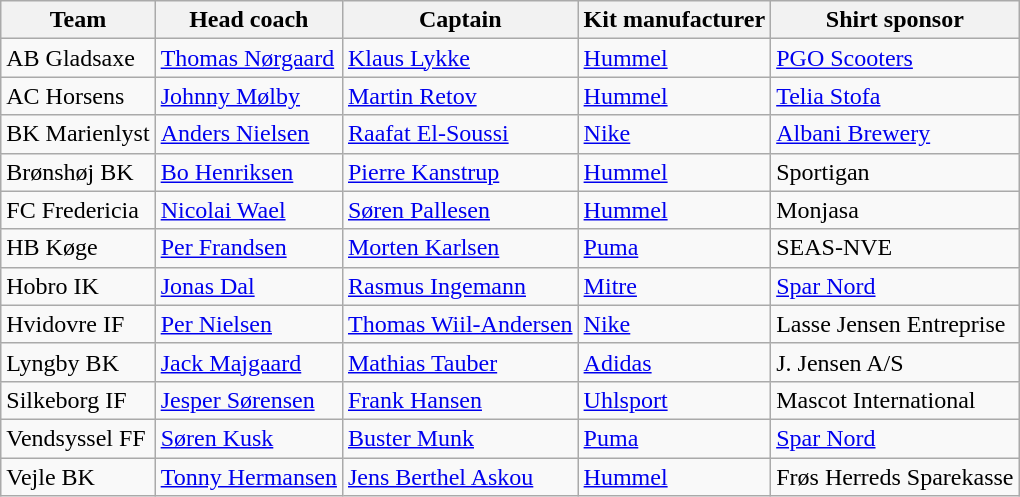<table class="wikitable sortable" style="text-align: left;">
<tr>
<th>Team</th>
<th>Head coach</th>
<th>Captain</th>
<th>Kit manufacturer</th>
<th>Shirt sponsor</th>
</tr>
<tr>
<td>AB Gladsaxe</td>
<td> <a href='#'>Thomas Nørgaard</a></td>
<td> <a href='#'>Klaus Lykke</a></td>
<td><a href='#'>Hummel</a></td>
<td><a href='#'>PGO Scooters</a></td>
</tr>
<tr>
<td>AC Horsens</td>
<td> <a href='#'>Johnny Mølby</a></td>
<td> <a href='#'>Martin Retov</a></td>
<td><a href='#'>Hummel</a></td>
<td><a href='#'>Telia Stofa</a></td>
</tr>
<tr>
<td>BK Marienlyst</td>
<td> <a href='#'>Anders Nielsen</a></td>
<td> <a href='#'>Raafat El-Soussi</a></td>
<td><a href='#'>Nike</a></td>
<td><a href='#'>Albani Brewery</a></td>
</tr>
<tr>
<td>Brønshøj BK</td>
<td> <a href='#'>Bo Henriksen</a></td>
<td> <a href='#'>Pierre Kanstrup</a></td>
<td><a href='#'>Hummel</a></td>
<td>Sportigan</td>
</tr>
<tr>
<td>FC Fredericia</td>
<td> <a href='#'>Nicolai Wael</a></td>
<td> <a href='#'>Søren Pallesen</a></td>
<td><a href='#'>Hummel</a></td>
<td>Monjasa</td>
</tr>
<tr>
<td>HB Køge</td>
<td> <a href='#'>Per Frandsen</a></td>
<td> <a href='#'>Morten Karlsen</a></td>
<td><a href='#'>Puma</a></td>
<td>SEAS-NVE</td>
</tr>
<tr>
<td>Hobro IK</td>
<td> <a href='#'>Jonas Dal</a></td>
<td> <a href='#'>Rasmus Ingemann</a></td>
<td><a href='#'>Mitre</a></td>
<td><a href='#'>Spar Nord</a></td>
</tr>
<tr>
<td>Hvidovre IF</td>
<td> <a href='#'>Per Nielsen</a></td>
<td> <a href='#'>Thomas Wiil-Andersen</a></td>
<td><a href='#'>Nike</a></td>
<td>Lasse Jensen Entreprise</td>
</tr>
<tr>
<td>Lyngby BK</td>
<td> <a href='#'>Jack Majgaard</a></td>
<td> <a href='#'>Mathias Tauber</a></td>
<td><a href='#'>Adidas</a></td>
<td>J. Jensen A/S</td>
</tr>
<tr>
<td>Silkeborg IF</td>
<td> <a href='#'>Jesper Sørensen</a></td>
<td> <a href='#'>Frank Hansen</a></td>
<td><a href='#'>Uhlsport</a></td>
<td>Mascot International</td>
</tr>
<tr>
<td>Vendsyssel FF</td>
<td> <a href='#'>Søren Kusk</a></td>
<td> <a href='#'>Buster Munk</a></td>
<td><a href='#'>Puma</a></td>
<td><a href='#'>Spar Nord</a></td>
</tr>
<tr>
<td>Vejle BK</td>
<td> <a href='#'>Tonny Hermansen</a></td>
<td> <a href='#'>Jens Berthel Askou</a></td>
<td><a href='#'>Hummel</a></td>
<td>Frøs Herreds Sparekasse</td>
</tr>
</table>
